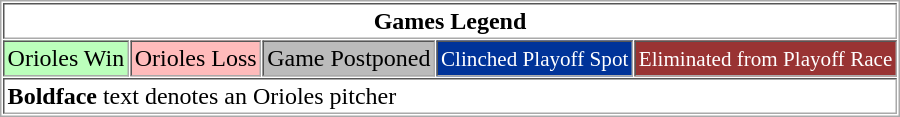<table align="center" border="1" cellpadding="2" cellspacing="1" style="border:1px solid #aaa">
<tr>
<th colspan="5">Games Legend</th>
</tr>
<tr>
<td style="background:#bfb;">Orioles Win</td>
<td style="background:#fbb;">Orioles Loss</td>
<td style="background:#bbb;">Game Postponed</td>
<td style="font-size:88%;background:#003399;color:white;">Clinched Playoff Spot</td>
<td style="font-size:88%;background:#993333;color:white;">Eliminated from Playoff Race</td>
</tr>
<tr>
<td colspan="5"><strong>Boldface</strong> text denotes an Orioles pitcher</td>
</tr>
</table>
